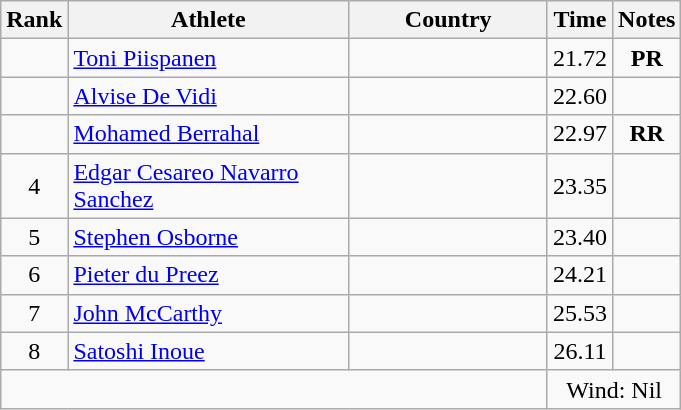<table class="wikitable sortable" style="text-align:center">
<tr>
<th>Rank</th>
<th style="width:180px">Athlete</th>
<th style="width:125px">Country</th>
<th>Time</th>
<th>Notes</th>
</tr>
<tr>
<td></td>
<td style="text-align:left;"><a href='#'>Toni Piispanen</a></td>
<td style="text-align:left;"></td>
<td>21.72</td>
<td><strong>PR</strong></td>
</tr>
<tr>
<td></td>
<td style="text-align:left;"><a href='#'>Alvise De Vidi</a></td>
<td style="text-align:left;"></td>
<td>22.60</td>
<td></td>
</tr>
<tr>
<td></td>
<td style="text-align:left;"><a href='#'>Mohamed Berrahal</a></td>
<td style="text-align:left;"></td>
<td>22.97</td>
<td><strong>RR</strong></td>
</tr>
<tr>
<td>4</td>
<td style="text-align:left;"><a href='#'>Edgar Cesareo Navarro Sanchez</a></td>
<td style="text-align:left;"></td>
<td>23.35</td>
<td></td>
</tr>
<tr>
<td>5</td>
<td style="text-align:left;"><a href='#'>Stephen Osborne</a></td>
<td style="text-align:left;"></td>
<td>23.40</td>
<td></td>
</tr>
<tr>
<td>6</td>
<td style="text-align:left;"><a href='#'>Pieter du Preez</a></td>
<td style="text-align:left;"></td>
<td>24.21</td>
<td></td>
</tr>
<tr>
<td>7</td>
<td style="text-align:left;"><a href='#'>John McCarthy</a></td>
<td style="text-align:left;"></td>
<td>25.53</td>
<td></td>
</tr>
<tr>
<td>8</td>
<td style="text-align:left;"><a href='#'>Satoshi Inoue</a></td>
<td style="text-align:left;"></td>
<td>26.11</td>
<td></td>
</tr>
<tr class="sortbottom">
<td colspan="3"></td>
<td colspan="2">Wind: Nil</td>
</tr>
</table>
